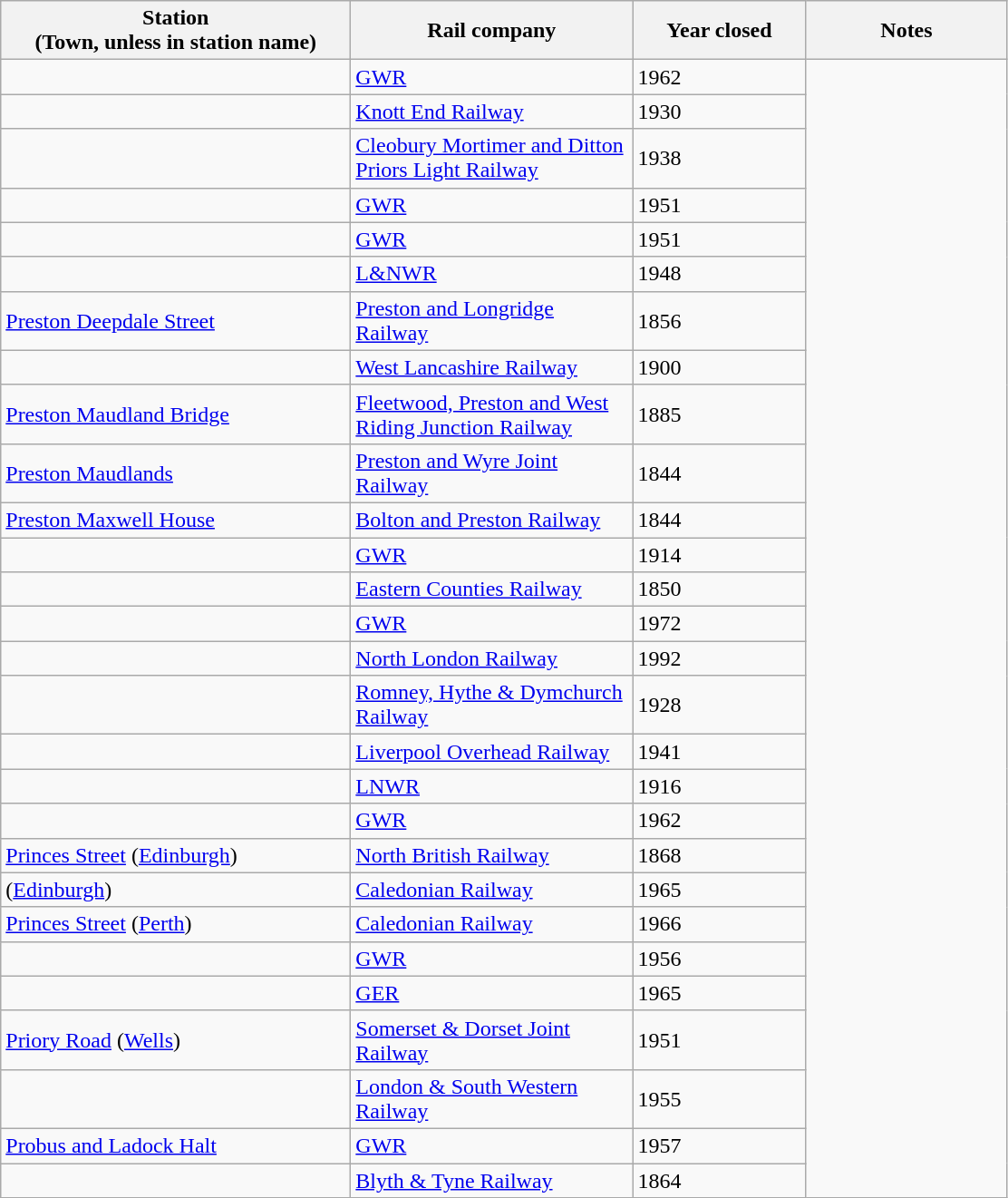<table class="wikitable sortable">
<tr>
<th style="width:250px">Station<br>(Town, unless in station name)</th>
<th style="width:200px">Rail company</th>
<th style="width:120px">Year closed</th>
<th style="width:20%">Notes</th>
</tr>
<tr>
<td></td>
<td><a href='#'>GWR</a></td>
<td>1962</td>
</tr>
<tr>
<td></td>
<td><a href='#'>Knott End Railway</a></td>
<td>1930</td>
</tr>
<tr>
<td></td>
<td><a href='#'>Cleobury Mortimer and Ditton Priors Light Railway</a></td>
<td>1938</td>
</tr>
<tr>
<td></td>
<td><a href='#'>GWR</a></td>
<td>1951</td>
</tr>
<tr>
<td></td>
<td><a href='#'>GWR</a></td>
<td>1951</td>
</tr>
<tr>
<td></td>
<td><a href='#'>L&NWR</a></td>
<td>1948</td>
</tr>
<tr>
<td><a href='#'>Preston Deepdale Street</a></td>
<td><a href='#'>Preston and Longridge Railway</a></td>
<td>1856</td>
</tr>
<tr>
<td></td>
<td><a href='#'>West Lancashire Railway</a></td>
<td>1900</td>
</tr>
<tr>
<td><a href='#'>Preston Maudland Bridge</a></td>
<td><a href='#'>Fleetwood, Preston and West Riding Junction Railway</a></td>
<td>1885</td>
</tr>
<tr>
<td><a href='#'>Preston Maudlands</a></td>
<td><a href='#'>Preston and Wyre Joint Railway</a></td>
<td>1844</td>
</tr>
<tr>
<td><a href='#'>Preston Maxwell House</a></td>
<td><a href='#'>Bolton and Preston Railway</a></td>
<td>1844</td>
</tr>
<tr>
<td></td>
<td><a href='#'>GWR</a></td>
<td>1914</td>
</tr>
<tr>
<td></td>
<td><a href='#'>Eastern Counties Railway</a></td>
<td>1850</td>
</tr>
<tr>
<td></td>
<td><a href='#'>GWR</a></td>
<td>1972</td>
</tr>
<tr>
<td></td>
<td><a href='#'>North London Railway</a></td>
<td>1992</td>
</tr>
<tr>
<td></td>
<td><a href='#'>Romney, Hythe & Dymchurch Railway</a></td>
<td>1928</td>
</tr>
<tr>
<td></td>
<td><a href='#'>Liverpool Overhead Railway</a></td>
<td>1941</td>
</tr>
<tr>
<td></td>
<td><a href='#'>LNWR</a></td>
<td>1916</td>
</tr>
<tr>
<td></td>
<td><a href='#'>GWR</a></td>
<td>1962</td>
</tr>
<tr>
<td><a href='#'>Princes Street</a> (<a href='#'>Edinburgh</a>)</td>
<td><a href='#'>North British Railway</a></td>
<td>1868</td>
</tr>
<tr>
<td> (<a href='#'>Edinburgh</a>)</td>
<td><a href='#'>Caledonian Railway</a></td>
<td>1965</td>
</tr>
<tr>
<td><a href='#'>Princes Street</a> (<a href='#'>Perth</a>)</td>
<td><a href='#'>Caledonian Railway</a></td>
<td>1966</td>
</tr>
<tr>
<td></td>
<td><a href='#'>GWR</a></td>
<td>1956</td>
</tr>
<tr>
<td></td>
<td><a href='#'>GER</a></td>
<td>1965</td>
</tr>
<tr>
<td><a href='#'>Priory Road</a> (<a href='#'>Wells</a>)</td>
<td><a href='#'>Somerset & Dorset Joint Railway</a></td>
<td>1951</td>
</tr>
<tr>
<td></td>
<td><a href='#'>London & South Western Railway</a></td>
<td>1955</td>
</tr>
<tr>
<td><a href='#'>Probus and Ladock Halt</a></td>
<td><a href='#'>GWR</a></td>
<td>1957</td>
</tr>
<tr>
<td></td>
<td><a href='#'>Blyth & Tyne Railway</a></td>
<td>1864</td>
</tr>
<tr>
</tr>
</table>
